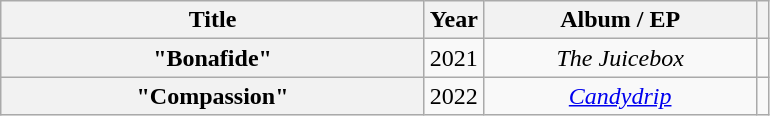<table class="wikitable plainrowheaders" style="text-align:center;">
<tr>
<th scope="col", style="width:275px;">Title</th>
<th scope="col">Year</th>
<th scope="col", style="width:175px;">Album / EP</th>
<th scope="col"></th>
</tr>
<tr>
<th scope="row">"Bonafide" </th>
<td>2021</td>
<td><em>The Juicebox</em></td>
<td></td>
</tr>
<tr>
<th scope="row">"Compassion" </th>
<td>2022</td>
<td><em><a href='#'>Candydrip</a></em></td>
<td></td>
</tr>
</table>
